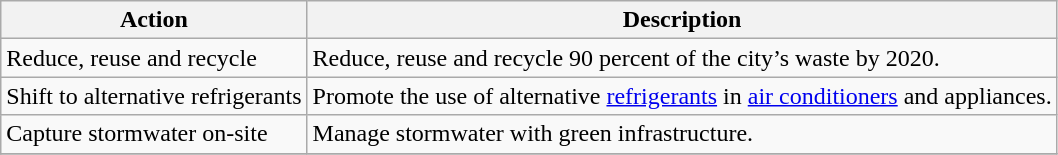<table class="wikitable">
<tr>
<th>Action</th>
<th>Description</th>
</tr>
<tr>
<td>Reduce, reuse and recycle</td>
<td>Reduce, reuse and recycle 90 percent of the city’s waste by 2020.</td>
</tr>
<tr>
<td>Shift to alternative refrigerants</td>
<td>Promote the use of alternative <a href='#'>refrigerants</a> in <a href='#'>air conditioners</a> and appliances.</td>
</tr>
<tr>
<td>Capture stormwater on-site</td>
<td>Manage stormwater with green infrastructure.</td>
</tr>
<tr>
</tr>
</table>
